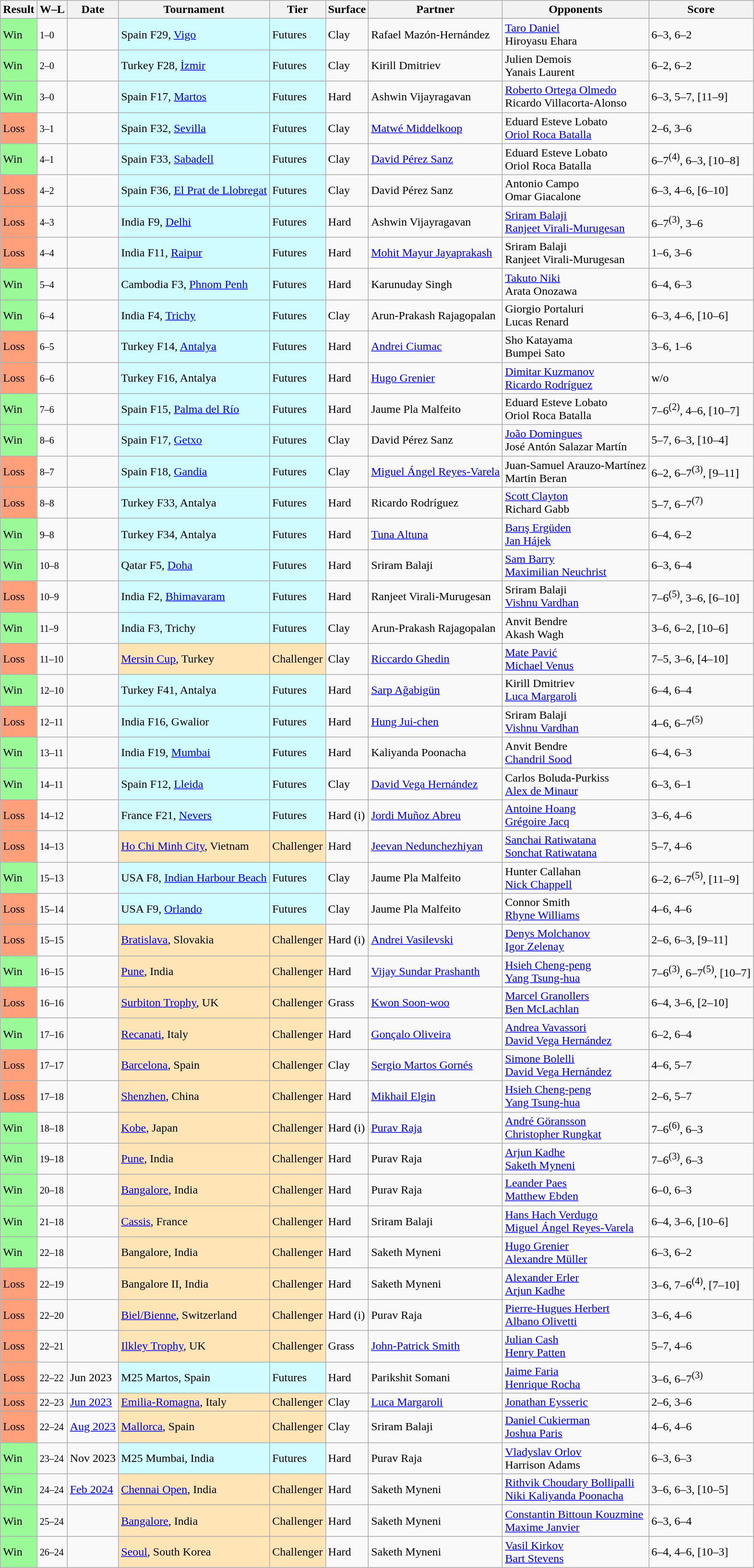<table class="sortable wikitable">
<tr>
<th>Result</th>
<th class="unsortable">W–L</th>
<th>Date</th>
<th>Tournament</th>
<th>Tier</th>
<th>Surface</th>
<th>Partner</th>
<th>Opponents</th>
<th class="unsortable">Score</th>
</tr>
<tr>
<td bgcolor=98fb98>Win</td>
<td><small>1–0</small></td>
<td></td>
<td style="background:#cffcff;">Spain F29, <a href='#'>Vigo</a></td>
<td style="background:#cffcff;">Futures</td>
<td>Clay</td>
<td> Rafael Mazón-Hernández</td>
<td> <a href='#'>Taro Daniel</a><br> Hiroyasu Ehara</td>
<td>6–3, 6–2</td>
</tr>
<tr>
<td bgcolor=98fb98>Win</td>
<td><small>2–0</small></td>
<td></td>
<td style="background:#cffcff;">Turkey F28, <a href='#'>İzmir</a></td>
<td style="background:#cffcff;">Futures</td>
<td>Clay</td>
<td> Kirill Dmitriev</td>
<td> Julien Demois<br> Yanais Laurent</td>
<td>6–2, 6–2</td>
</tr>
<tr>
<td bgcolor=98fb98>Win</td>
<td><small>3–0</small></td>
<td></td>
<td style="background:#cffcff;">Spain F17, <a href='#'>Martos</a></td>
<td style="background:#cffcff;">Futures</td>
<td>Hard</td>
<td> Ashwin Vijayragavan</td>
<td> <a href='#'>Roberto Ortega Olmedo</a><br> Ricardo Villacorta-Alonso</td>
<td>6–3, 5–7, [11–9]</td>
</tr>
<tr>
<td bgcolor=FFA07A>Loss</td>
<td><small>3–1</small></td>
<td></td>
<td style="background:#cffcff;">Spain F32, <a href='#'>Sevilla</a></td>
<td style="background:#cffcff;">Futures</td>
<td>Clay</td>
<td> <a href='#'>Matwé Middelkoop</a></td>
<td> Eduard Esteve Lobato<br> <a href='#'>Oriol Roca Batalla</a></td>
<td>2–6, 3–6</td>
</tr>
<tr>
<td bgcolor=98fb98>Win</td>
<td><small>4–1</small></td>
<td></td>
<td style="background:#cffcff;">Spain F33, <a href='#'>Sabadell</a></td>
<td style="background:#cffcff;">Futures</td>
<td>Clay</td>
<td> <a href='#'>David Pérez Sanz</a></td>
<td> Eduard Esteve Lobato<br> Oriol Roca Batalla</td>
<td>6–7<sup>(4)</sup>, 6–3, [10–8]</td>
</tr>
<tr>
<td bgcolor=FFA07A>Loss</td>
<td><small>4–2</small></td>
<td></td>
<td style="background:#cffcff;">Spain F36, <a href='#'>El Prat de Llobregat</a></td>
<td style="background:#cffcff;">Futures</td>
<td>Clay</td>
<td> David Pérez Sanz</td>
<td> Antonio Campo<br> Omar Giacalone</td>
<td>6–3, 4–6, [6–10]</td>
</tr>
<tr>
<td bgcolor=FFA07A>Loss</td>
<td><small>4–3</small></td>
<td></td>
<td style="background:#cffcff;">India F9, <a href='#'>Delhi</a></td>
<td style="background:#cffcff;">Futures</td>
<td>Hard</td>
<td> Ashwin Vijayragavan</td>
<td> <a href='#'>Sriram Balaji</a><br> <a href='#'>Ranjeet Virali-Murugesan</a></td>
<td>6–7<sup>(3)</sup>, 3–6</td>
</tr>
<tr>
<td bgcolor=FFA07A>Loss</td>
<td><small>4–4</small></td>
<td></td>
<td style="background:#cffcff;">India F11, <a href='#'>Raipur</a></td>
<td style="background:#cffcff;">Futures</td>
<td>Hard</td>
<td> <a href='#'>Mohit Mayur Jayaprakash</a></td>
<td> Sriram Balaji<br> Ranjeet Virali-Murugesan</td>
<td>1–6, 3–6</td>
</tr>
<tr>
<td bgcolor=98fb98>Win</td>
<td><small>5–4</small></td>
<td></td>
<td style="background:#cffcff;">Cambodia F3, <a href='#'>Phnom Penh</a></td>
<td style="background:#cffcff;">Futures</td>
<td>Hard</td>
<td> Karunuday Singh</td>
<td> <a href='#'>Takuto Niki</a><br> Arata Onozawa</td>
<td>6–4, 6–3</td>
</tr>
<tr>
<td bgcolor=98fb98>Win</td>
<td><small>6–4</small></td>
<td></td>
<td style="background:#cffcff;">India F4, <a href='#'>Trichy</a></td>
<td style="background:#cffcff;">Futures</td>
<td>Clay</td>
<td> Arun-Prakash Rajagopalan</td>
<td> Giorgio Portaluri<br> Lucas Renard</td>
<td>6–3, 4–6, [10–6]</td>
</tr>
<tr>
<td bgcolor=FFA07A>Loss</td>
<td><small>6–5</small></td>
<td></td>
<td style="background:#cffcff;">Turkey F14, <a href='#'>Antalya</a></td>
<td style="background:#cffcff;">Futures</td>
<td>Hard</td>
<td> <a href='#'>Andrei Ciumac</a></td>
<td> Sho Katayama<br> Bumpei Sato</td>
<td>3–6, 1–6</td>
</tr>
<tr>
<td bgcolor=FFA07A>Loss</td>
<td><small>6–6</small></td>
<td></td>
<td style="background:#cffcff;">Turkey F16, Antalya</td>
<td style="background:#cffcff;">Futures</td>
<td>Hard</td>
<td> <a href='#'>Hugo Grenier</a></td>
<td> <a href='#'>Dimitar Kuzmanov</a><br> <a href='#'>Ricardo Rodríguez</a></td>
<td>w/o</td>
</tr>
<tr>
<td bgcolor=98fb98>Win</td>
<td><small>7–6</small></td>
<td></td>
<td style="background:#cffcff;">Spain F15, <a href='#'>Palma del Río</a></td>
<td style="background:#cffcff;">Futures</td>
<td>Hard</td>
<td> Jaume Pla Malfeito</td>
<td> Eduard Esteve Lobato<br> Oriol Roca Batalla</td>
<td>7–6<sup>(2)</sup>, 4–6, [10–7]</td>
</tr>
<tr>
<td bgcolor=98fb98>Win</td>
<td><small>8–6</small></td>
<td></td>
<td style="background:#cffcff;">Spain F17, <a href='#'>Getxo</a></td>
<td style="background:#cffcff;">Futures</td>
<td>Clay</td>
<td> David Pérez Sanz</td>
<td> <a href='#'>João Domingues</a><br> José Antón Salazar Martín</td>
<td>5–7, 6–3, [10–4]</td>
</tr>
<tr>
<td bgcolor=FFA07A>Loss</td>
<td><small>8–7</small></td>
<td></td>
<td style="background:#cffcff;">Spain F18, <a href='#'>Gandia</a></td>
<td style="background:#cffcff;">Futures</td>
<td>Clay</td>
<td> <a href='#'>Miguel Ángel Reyes-Varela</a></td>
<td> Juan-Samuel Arauzo-Martínez<br> Martin Beran</td>
<td>6–2, 6–7<sup>(3)</sup>, [9–11]</td>
</tr>
<tr>
<td bgcolor=FFA07A>Loss</td>
<td><small>8–8</small></td>
<td></td>
<td style="background:#cffcff;">Turkey F33, Antalya</td>
<td style="background:#cffcff;">Futures</td>
<td>Hard</td>
<td> Ricardo Rodríguez</td>
<td> <a href='#'>Scott Clayton</a><br> Richard Gabb</td>
<td>5–7, 6–7<sup>(7)</sup></td>
</tr>
<tr>
<td bgcolor=98fb98>Win</td>
<td><small>9–8</small></td>
<td></td>
<td style="background:#cffcff;">Turkey F34, Antalya</td>
<td style="background:#cffcff;">Futures</td>
<td>Hard</td>
<td> <a href='#'>Tuna Altuna</a></td>
<td> <a href='#'>Barış Ergüden</a><br> <a href='#'>Jan Hájek</a></td>
<td>6–4, 6–2</td>
</tr>
<tr>
<td bgcolor=98FB98>Win</td>
<td><small>10–8</small></td>
<td></td>
<td style="background:#cffcff;">Qatar F5, <a href='#'>Doha</a></td>
<td style="background:#cffcff;">Futures</td>
<td>Hard</td>
<td> Sriram Balaji</td>
<td> <a href='#'>Sam Barry</a><br> <a href='#'>Maximilian Neuchrist</a></td>
<td>6–3, 6–4</td>
</tr>
<tr>
<td bgcolor=FFA07A>Loss</td>
<td><small>10–9</small></td>
<td></td>
<td style="background:#cffcff;">India F2, <a href='#'>Bhimavaram</a></td>
<td style="background:#cffcff;">Futures</td>
<td>Hard</td>
<td> Ranjeet Virali-Murugesan</td>
<td> Sriram Balaji<br> <a href='#'>Vishnu Vardhan</a></td>
<td>7–6<sup>(5)</sup>, 3–6, [6–10]</td>
</tr>
<tr>
<td bgcolor=98fb98>Win</td>
<td><small>11–9</small></td>
<td></td>
<td style="background:#cffcff;">India F3, Trichy</td>
<td style="background:#cffcff;">Futures</td>
<td>Clay</td>
<td> Arun-Prakash Rajagopalan</td>
<td> Anvit Bendre<br> Akash Wagh</td>
<td>3–6, 6–2, [10–6]</td>
</tr>
<tr>
<td bgcolor=FFA07A>Loss</td>
<td><small>11–10</small></td>
<td><a href='#'></a></td>
<td style="background:moccasin;"><a href='#'>Mersin Cup</a>, Turkey</td>
<td style="background:moccasin;">Challenger</td>
<td>Clay</td>
<td> <a href='#'>Riccardo Ghedin</a></td>
<td> <a href='#'>Mate Pavić</a><br> <a href='#'>Michael Venus</a></td>
<td>7–5, 3–6, [4–10]</td>
</tr>
<tr>
<td bgcolor=98fb98>Win</td>
<td><small>12–10</small></td>
<td></td>
<td style="background:#cffcff;">Turkey F41, Antalya</td>
<td style="background:#cffcff;">Futures</td>
<td>Hard</td>
<td> <a href='#'>Sarp Ağabigün</a></td>
<td> Kirill Dmitriev<br> <a href='#'>Luca Margaroli</a></td>
<td>6–4, 6–4</td>
</tr>
<tr>
<td bgcolor=FFA07A>Loss</td>
<td><small>12–11</small></td>
<td></td>
<td style="background:#cffcff;">India F16, Gwalior</td>
<td style="background:#cffcff;">Futures</td>
<td>Hard</td>
<td> <a href='#'>Hung Jui-chen</a></td>
<td> Sriram Balaji<br> <a href='#'>Vishnu Vardhan</a></td>
<td>4–6, 6–7<sup>(5)</sup></td>
</tr>
<tr>
<td bgcolor=98fb98>Win</td>
<td><small>13–11</small></td>
<td></td>
<td style="background:#cffcff;">India F19, <a href='#'>Mumbai</a></td>
<td style="background:#cffcff;">Futures</td>
<td>Hard</td>
<td> Kaliyanda Poonacha</td>
<td> Anvit Bendre<br> <a href='#'>Chandril Sood</a></td>
<td>6–4, 6–3</td>
</tr>
<tr>
<td bgcolor=98FB98>Win</td>
<td><small>14–11</small></td>
<td></td>
<td style="background:#cffcff;">Spain F12, <a href='#'>Lleida</a></td>
<td style="background:#cffcff;">Futures</td>
<td>Clay</td>
<td> <a href='#'>David Vega Hernández</a></td>
<td> Carlos Boluda-Purkiss<br> <a href='#'>Alex de Minaur</a></td>
<td>6–3, 6–1</td>
</tr>
<tr>
<td bgcolor=FFA07A>Loss</td>
<td><small>14–12</small></td>
<td></td>
<td style="background:#cffcff;">France F21, <a href='#'>Nevers</a></td>
<td style="background:#cffcff;">Futures</td>
<td>Hard (i)</td>
<td> <a href='#'>Jordi Muñoz Abreu</a></td>
<td> <a href='#'>Antoine Hoang</a><br> <a href='#'>Grégoire Jacq</a></td>
<td>3–6, 4–6</td>
</tr>
<tr>
<td bgcolor=FFA07A>Loss</td>
<td><small>14–13</small></td>
<td><a href='#'></a></td>
<td style="background:moccasin;"><a href='#'>Ho Chi Minh City</a>, Vietnam</td>
<td style="background:moccasin;">Challenger</td>
<td>Hard</td>
<td> <a href='#'>Jeevan Nedunchezhiyan</a></td>
<td> <a href='#'>Sanchai Ratiwatana</a><br> <a href='#'>Sonchat Ratiwatana</a></td>
<td>5–7, 4–6</td>
</tr>
<tr>
<td bgcolor=98fb98>Win</td>
<td><small>15–13</small></td>
<td></td>
<td style="background:#cffcff;">USA F8, <a href='#'>Indian Harbour Beach</a></td>
<td style="background:#cffcff;">Futures</td>
<td>Clay</td>
<td> Jaume Pla Malfeito</td>
<td> Hunter Callahan<br> <a href='#'>Nick Chappell</a></td>
<td>6–2, 6–7<sup>(5)</sup>, [11–9]</td>
</tr>
<tr>
<td bgcolor=FFA07A>Loss</td>
<td><small>15–14</small></td>
<td></td>
<td style="background:#cffcff;">USA F9, <a href='#'>Orlando</a></td>
<td style="background:#cffcff;">Futures</td>
<td>Clay</td>
<td> Jaume Pla Malfeito</td>
<td> Connor Smith<br> <a href='#'>Rhyne Williams</a></td>
<td>4–6, 4–6</td>
</tr>
<tr>
<td bgcolor=FFA07A>Loss</td>
<td><small>15–15</small></td>
<td><a href='#'></a></td>
<td style="background:moccasin;"><a href='#'>Bratislava</a>, Slovakia</td>
<td style="background:moccasin;">Challenger</td>
<td>Hard (i)</td>
<td> <a href='#'>Andrei Vasilevski</a></td>
<td> <a href='#'>Denys Molchanov</a><br> <a href='#'>Igor Zelenay</a></td>
<td>2–6, 6–3, [9–11]</td>
</tr>
<tr>
<td bgcolor=98FB98>Win</td>
<td><small>16–15</small></td>
<td><a href='#'></a></td>
<td style="background:moccasin;"><a href='#'>Pune</a>, India</td>
<td style="background:moccasin;">Challenger</td>
<td>Hard</td>
<td> <a href='#'>Vijay Sundar Prashanth</a></td>
<td> <a href='#'>Hsieh Cheng-peng</a><br> <a href='#'>Yang Tsung-hua</a></td>
<td>7–6<sup>(3)</sup>, 6–7<sup>(5)</sup>, [10–7]</td>
</tr>
<tr>
<td bgcolor=FFA07A>Loss</td>
<td><small>16–16</small></td>
<td><a href='#'></a></td>
<td style="background:moccasin;"><a href='#'>Surbiton Trophy</a>, UK</td>
<td style="background:moccasin;">Challenger</td>
<td>Grass</td>
<td> <a href='#'>Kwon Soon-woo</a></td>
<td> <a href='#'>Marcel Granollers</a><br> <a href='#'>Ben McLachlan</a></td>
<td>6–4, 3–6, [2–10]</td>
</tr>
<tr>
<td bgcolor=98FB98>Win</td>
<td><small>17–16</small></td>
<td><a href='#'></a></td>
<td style="background:moccasin;"><a href='#'>Recanati</a>, Italy</td>
<td style="background:moccasin;">Challenger</td>
<td>Hard</td>
<td> <a href='#'>Gonçalo Oliveira</a></td>
<td> <a href='#'>Andrea Vavassori</a><br> <a href='#'>David Vega Hernández</a></td>
<td>6–2, 6–4</td>
</tr>
<tr>
<td bgcolor=FFA07A>Loss</td>
<td><small>17–17</small></td>
<td><a href='#'></a></td>
<td style="background:moccasin;"><a href='#'>Barcelona</a>, Spain</td>
<td style="background:moccasin;">Challenger</td>
<td>Clay</td>
<td> <a href='#'>Sergio Martos Gornés</a></td>
<td> <a href='#'>Simone Bolelli</a><br> <a href='#'>David Vega Hernández</a></td>
<td>4–6, 5–7</td>
</tr>
<tr>
<td bgcolor=FFA07A>Loss</td>
<td><small>17–18</small></td>
<td><a href='#'></a></td>
<td style="background:moccasin;"><a href='#'>Shenzhen</a>, China</td>
<td style="background:moccasin;">Challenger</td>
<td>Hard</td>
<td> <a href='#'>Mikhail Elgin</a></td>
<td> <a href='#'>Hsieh Cheng-peng</a><br> <a href='#'>Yang Tsung-hua</a></td>
<td>2–6, 5–7</td>
</tr>
<tr>
<td bgcolor=98FB98>Win</td>
<td><small>18–18</small></td>
<td><a href='#'></a></td>
<td style="background:moccasin;"><a href='#'>Kobe</a>, Japan</td>
<td style="background:moccasin;">Challenger</td>
<td>Hard (i)</td>
<td> <a href='#'>Purav Raja</a></td>
<td> <a href='#'>André Göransson</a><br> <a href='#'>Christopher Rungkat</a></td>
<td>7–6<sup>(6)</sup>, 6–3</td>
</tr>
<tr>
<td bgcolor=98FB98>Win</td>
<td><small>19–18</small></td>
<td><a href='#'></a></td>
<td style="background:moccasin;"><a href='#'>Pune</a>, India</td>
<td style="background:moccasin;">Challenger</td>
<td>Hard</td>
<td> Purav Raja</td>
<td> <a href='#'>Arjun Kadhe</a><br> <a href='#'>Saketh Myneni</a></td>
<td>7–6<sup>(3)</sup>, 6–3</td>
</tr>
<tr>
<td bgcolor=98FB98>Win</td>
<td><small>20–18</small></td>
<td><a href='#'></a></td>
<td style="background:moccasin;"><a href='#'>Bangalore</a>, India</td>
<td style="background:moccasin;">Challenger</td>
<td>Hard</td>
<td> Purav Raja</td>
<td> <a href='#'>Leander Paes</a><br> <a href='#'>Matthew Ebden</a></td>
<td>6–0, 6–3</td>
</tr>
<tr>
<td bgcolor=98FB98>Win</td>
<td><small>21–18</small></td>
<td><a href='#'></a></td>
<td style="background:moccasin;"><a href='#'>Cassis</a>, France</td>
<td style="background:moccasin;">Challenger</td>
<td>Hard</td>
<td> Sriram Balaji</td>
<td> <a href='#'>Hans Hach Verdugo</a><br> <a href='#'>Miguel Ángel Reyes-Varela</a></td>
<td>6–4, 3–6, [10–6]</td>
</tr>
<tr>
<td bgcolor=98FB98>Win</td>
<td><small>22–18</small></td>
<td><a href='#'></a></td>
<td style="background:moccasin;">Bangalore, India</td>
<td style="background:moccasin;">Challenger</td>
<td>Hard</td>
<td> Saketh Myneni</td>
<td> <a href='#'>Hugo Grenier</a><br> <a href='#'>Alexandre Müller</a></td>
<td>6–3, 6–2</td>
</tr>
<tr>
<td bgcolor=FFA07A>Loss</td>
<td><small>22–19</small></td>
<td><a href='#'></a></td>
<td style="background:moccasin;">Bangalore II, India</td>
<td style="background:moccasin;">Challenger</td>
<td>Hard</td>
<td> Saketh Myneni</td>
<td> <a href='#'>Alexander Erler</a><br> <a href='#'>Arjun Kadhe</a></td>
<td>3–6, 7–6<sup>(4)</sup>, [7–10]</td>
</tr>
<tr>
<td bgcolor=FFA07A>Loss</td>
<td><small>22–20</small></td>
<td><a href='#'></a></td>
<td style="background:moccasin;"><a href='#'>Biel/Bienne</a>, Switzerland</td>
<td style="background:moccasin;">Challenger</td>
<td>Hard (i)</td>
<td> Purav Raja</td>
<td> <a href='#'>Pierre-Hugues Herbert</a><br> <a href='#'>Albano Olivetti</a></td>
<td>3–6, 4–6</td>
</tr>
<tr>
<td bgcolor=FFA07A>Loss</td>
<td><small>22–21</small></td>
<td><a href='#'></a></td>
<td style="background:moccasin;"><a href='#'>Ilkley Trophy</a>, UK</td>
<td style="background:moccasin;">Challenger</td>
<td>Grass</td>
<td> <a href='#'>John-Patrick Smith</a></td>
<td> <a href='#'>Julian Cash</a><br> <a href='#'>Henry Patten</a></td>
<td>5–7, 4–6</td>
</tr>
<tr>
<td bgcolor=FFA07A>Loss</td>
<td><small>22–22</small></td>
<td>Jun 2023</td>
<td style="background:#cffcff;">M25 Martos, Spain</td>
<td style="background:#cffcff;">Futures</td>
<td>Hard</td>
<td> Parikshit Somani</td>
<td> <a href='#'>Jaime Faria</a><br> <a href='#'>Henrique Rocha</a></td>
<td>3–6, 6–7<sup>(3)</sup></td>
</tr>
<tr>
<td bgcolor=FFA07A>Loss</td>
<td><small>22–23</small></td>
<td><a href='#'>Jun 2023</a></td>
<td style="background:moccasin;"><a href='#'>Emilia-Romagna</a>, Italy</td>
<td style="background:moccasin;">Challenger</td>
<td>Clay</td>
<td> <a href='#'>Luca Margaroli</a></td>
<td> <a href='#'>Jonathan Eysseric</a><br></td>
<td>2–6, 3–6</td>
</tr>
<tr>
<td bgcolor=FFA07A>Loss</td>
<td><small>22–24</small></td>
<td><a href='#'>Aug 2023</a></td>
<td style="background:moccasin;"><a href='#'>Mallorca</a>, Spain</td>
<td style="background:moccasin;">Challenger</td>
<td>Clay</td>
<td> Sriram Balaji</td>
<td> <a href='#'>Daniel Cukierman</a><br> <a href='#'>Joshua Paris</a></td>
<td>4–6, 4–6</td>
</tr>
<tr>
<td bgcolor=98FB98>Win</td>
<td><small>23–24</small></td>
<td>Nov 2023</td>
<td style="background:#cffcff;">M25 Mumbai, India</td>
<td style="background:#cffcff;">Futures</td>
<td>Hard</td>
<td> Purav Raja</td>
<td> <a href='#'>Vladyslav Orlov</a><br> Harrison Adams</td>
<td>6–3, 6–3</td>
</tr>
<tr>
<td bgcolor=98FB98>Win</td>
<td><small>24–24</small></td>
<td><a href='#'>Feb 2024</a></td>
<td style="background:moccasin;"><a href='#'>Chennai Open</a>, India</td>
<td style="background:moccasin;">Challenger</td>
<td>Hard</td>
<td> Saketh Myneni</td>
<td> <a href='#'>Rithvik Choudary Bollipalli</a><br> <a href='#'>Niki Kaliyanda Poonacha</a></td>
<td>3–6, 6–3, [10–5]</td>
</tr>
<tr>
<td style="background:#98FB98">Win</td>
<td><small>25–24</small></td>
<td><a href='#'></a></td>
<td style="background:moccasin"><a href='#'>Bangalore</a>, India</td>
<td style="background:moccasin">Challenger</td>
<td>Hard</td>
<td> Saketh Myneni</td>
<td> <a href='#'>Constantin Bittoun Kouzmine</a><br> <a href='#'>Maxime Janvier</a></td>
<td>6–3, 6–4</td>
</tr>
<tr>
<td style="background:#98FB98">Win</td>
<td><small>26–24</small></td>
<td><a href='#'></a></td>
<td style="background:moccasin"><a href='#'>Seoul</a>, South Korea</td>
<td style="background:moccasin">Challenger</td>
<td>Hard</td>
<td> Saketh Myneni</td>
<td> <a href='#'>Vasil Kirkov</a> <br>  <a href='#'>Bart Stevens</a></td>
<td>6–4, 4–6, [10–3]</td>
</tr>
</table>
